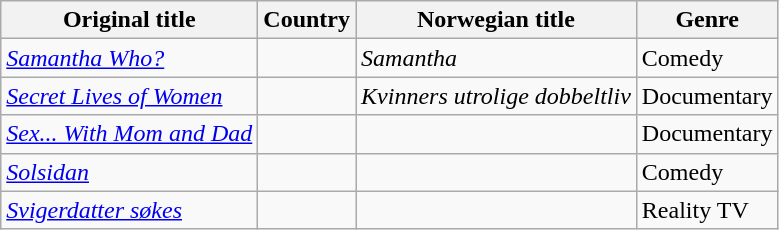<table class="wikitable">
<tr>
<th>Original title</th>
<th>Country</th>
<th>Norwegian title</th>
<th>Genre</th>
</tr>
<tr>
<td><em><a href='#'>Samantha Who?</a></em></td>
<td></td>
<td><em>Samantha</em></td>
<td>Comedy</td>
</tr>
<tr>
<td><em><a href='#'>Secret Lives of Women</a></em></td>
<td></td>
<td><em>Kvinners utrolige dobbeltliv</em></td>
<td>Documentary</td>
</tr>
<tr>
<td><em><a href='#'>Sex... With Mom and Dad</a></em></td>
<td></td>
<td></td>
<td>Documentary</td>
</tr>
<tr>
<td><em><a href='#'>Solsidan</a></em></td>
<td></td>
<td></td>
<td>Comedy</td>
</tr>
<tr>
<td><em><a href='#'>Svigerdatter søkes</a></em></td>
<td></td>
<td></td>
<td>Reality TV</td>
</tr>
</table>
